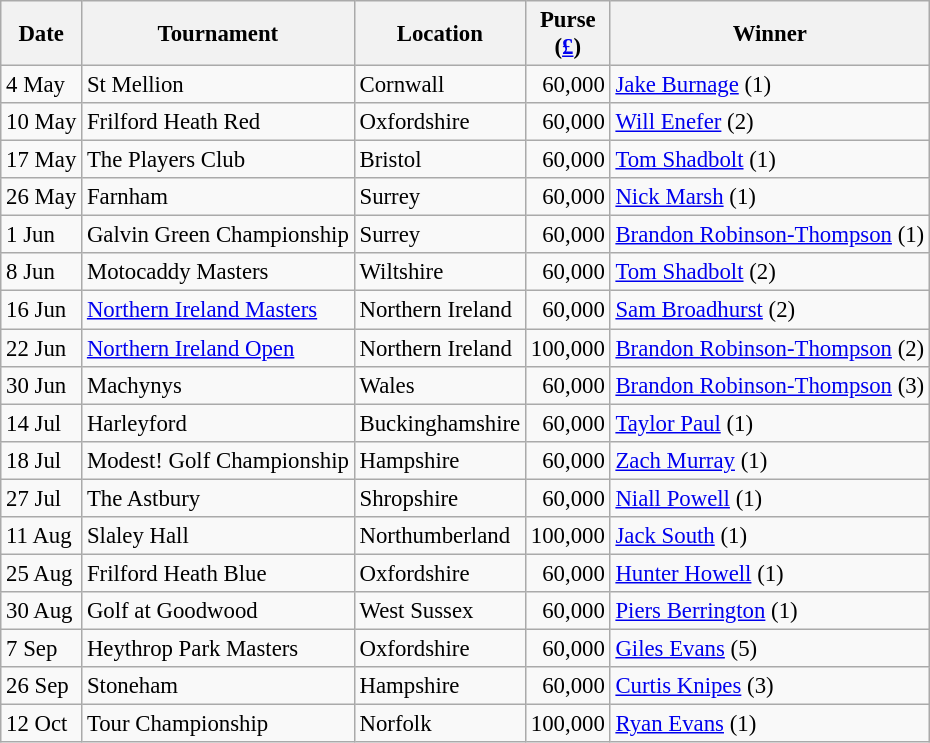<table class="wikitable" style="font-size:95%;">
<tr>
<th>Date</th>
<th>Tournament</th>
<th>Location</th>
<th>Purse<br>(<a href='#'>£</a>)</th>
<th>Winner</th>
</tr>
<tr>
<td>4 May</td>
<td>St Mellion</td>
<td>Cornwall</td>
<td align=right>60,000</td>
<td> <a href='#'>Jake Burnage</a> (1)</td>
</tr>
<tr>
<td>10 May</td>
<td>Frilford Heath Red</td>
<td>Oxfordshire</td>
<td align=right>60,000</td>
<td> <a href='#'>Will Enefer</a> (2)</td>
</tr>
<tr>
<td>17 May</td>
<td>The Players Club</td>
<td>Bristol</td>
<td align=right>60,000</td>
<td> <a href='#'>Tom Shadbolt</a> (1)</td>
</tr>
<tr>
<td>26 May</td>
<td>Farnham</td>
<td>Surrey</td>
<td align=right>60,000</td>
<td> <a href='#'>Nick Marsh</a> (1)</td>
</tr>
<tr>
<td>1 Jun</td>
<td>Galvin Green Championship</td>
<td>Surrey</td>
<td align=right>60,000</td>
<td> <a href='#'>Brandon Robinson-Thompson</a> (1)</td>
</tr>
<tr>
<td>8 Jun</td>
<td>Motocaddy Masters</td>
<td>Wiltshire</td>
<td align=right>60,000</td>
<td> <a href='#'>Tom Shadbolt</a> (2)</td>
</tr>
<tr>
<td>16 Jun</td>
<td><a href='#'>Northern Ireland Masters</a></td>
<td>Northern Ireland</td>
<td align=right>60,000</td>
<td> <a href='#'>Sam Broadhurst</a> (2)</td>
</tr>
<tr>
<td>22 Jun</td>
<td><a href='#'>Northern Ireland Open</a></td>
<td>Northern Ireland</td>
<td align=right>100,000</td>
<td> <a href='#'>Brandon Robinson-Thompson</a> (2)</td>
</tr>
<tr>
<td>30 Jun</td>
<td>Machynys</td>
<td>Wales</td>
<td align=right>60,000</td>
<td> <a href='#'>Brandon Robinson-Thompson</a> (3)</td>
</tr>
<tr>
<td>14 Jul</td>
<td>Harleyford</td>
<td>Buckinghamshire</td>
<td align=right>60,000</td>
<td> <a href='#'>Taylor Paul</a> (1)</td>
</tr>
<tr>
<td>18 Jul</td>
<td>Modest! Golf Championship</td>
<td>Hampshire</td>
<td align=right>60,000</td>
<td> <a href='#'>Zach Murray</a> (1)</td>
</tr>
<tr>
<td>27 Jul</td>
<td>The Astbury</td>
<td>Shropshire</td>
<td align=right>60,000</td>
<td> <a href='#'>Niall Powell</a> (1)</td>
</tr>
<tr>
<td>11 Aug</td>
<td>Slaley Hall</td>
<td>Northumberland</td>
<td align=right>100,000</td>
<td> <a href='#'>Jack South</a> (1)</td>
</tr>
<tr>
<td>25 Aug</td>
<td>Frilford Heath Blue</td>
<td>Oxfordshire</td>
<td align=right>60,000</td>
<td> <a href='#'>Hunter Howell</a> (1)</td>
</tr>
<tr>
<td>30 Aug</td>
<td>Golf at Goodwood</td>
<td>West Sussex</td>
<td align=right>60,000</td>
<td> <a href='#'>Piers Berrington</a> (1)</td>
</tr>
<tr>
<td>7 Sep</td>
<td>Heythrop Park Masters</td>
<td>Oxfordshire</td>
<td align=right>60,000</td>
<td> <a href='#'>Giles Evans</a> (5)</td>
</tr>
<tr>
<td>26 Sep</td>
<td>Stoneham</td>
<td>Hampshire</td>
<td align=right>60,000</td>
<td> <a href='#'>Curtis Knipes</a> (3)</td>
</tr>
<tr>
<td>12 Oct</td>
<td>Tour Championship</td>
<td>Norfolk</td>
<td align=right>100,000</td>
<td> <a href='#'>Ryan Evans</a> (1)</td>
</tr>
</table>
